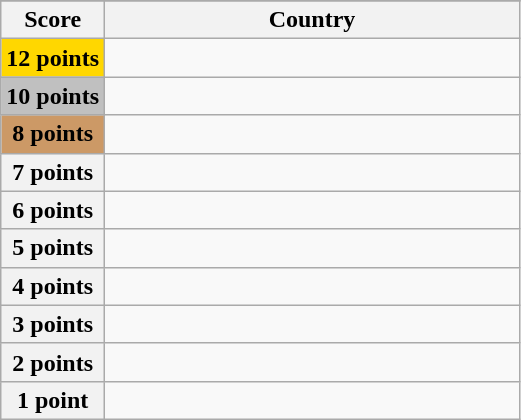<table class="wikitable">
<tr>
</tr>
<tr>
<th scope="col" width="20%">Score</th>
<th scope="col">Country</th>
</tr>
<tr>
<th scope="row" style="background:gold">12 points</th>
<td></td>
</tr>
<tr>
<th scope="row" style="background:silver">10 points</th>
<td></td>
</tr>
<tr>
<th scope="row" style="background:#CC9966">8 points</th>
<td></td>
</tr>
<tr>
<th scope="row">7 points</th>
<td></td>
</tr>
<tr>
<th scope="row">6 points</th>
<td></td>
</tr>
<tr>
<th scope="row">5 points</th>
<td></td>
</tr>
<tr>
<th scope="row">4 points</th>
<td></td>
</tr>
<tr>
<th scope="row">3 points</th>
<td></td>
</tr>
<tr>
<th scope="row">2 points</th>
<td></td>
</tr>
<tr>
<th scope="row">1 point</th>
<td></td>
</tr>
</table>
